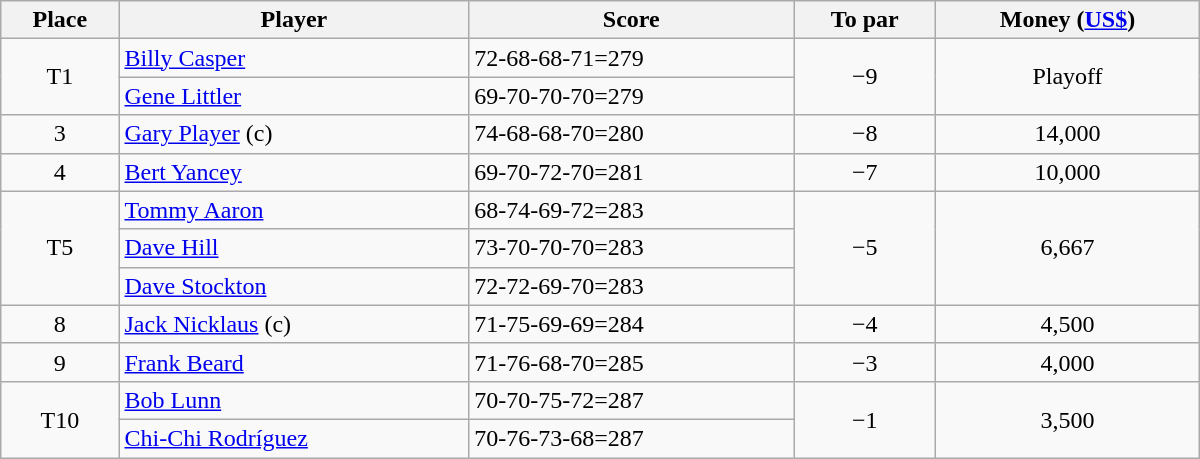<table class="wikitable" style="width:50em; margin-bottom:0">
<tr>
<th>Place</th>
<th>Player</th>
<th>Score</th>
<th>To par</th>
<th>Money (<a href='#'>US$</a>)</th>
</tr>
<tr>
<td rowspan=2 align=center>T1</td>
<td> <a href='#'>Billy Casper</a></td>
<td>72-68-68-71=279</td>
<td rowspan=2 align=center>−9</td>
<td rowspan=2 align=center>Playoff</td>
</tr>
<tr>
<td> <a href='#'>Gene Littler</a></td>
<td>69-70-70-70=279</td>
</tr>
<tr>
<td align=center>3</td>
<td> <a href='#'>Gary Player</a> (c)</td>
<td>74-68-68-70=280</td>
<td align=center>−8</td>
<td align=center>14,000</td>
</tr>
<tr>
<td align=center>4</td>
<td> <a href='#'>Bert Yancey</a></td>
<td>69-70-72-70=281</td>
<td align=center>−7</td>
<td align=center>10,000</td>
</tr>
<tr>
<td rowspan=3 align=center>T5</td>
<td> <a href='#'>Tommy Aaron</a></td>
<td>68-74-69-72=283</td>
<td rowspan=3 align=center>−5</td>
<td rowspan=3 align=center>6,667</td>
</tr>
<tr>
<td> <a href='#'>Dave Hill</a></td>
<td>73-70-70-70=283</td>
</tr>
<tr>
<td> <a href='#'>Dave Stockton</a></td>
<td>72-72-69-70=283</td>
</tr>
<tr>
<td align=center>8</td>
<td> <a href='#'>Jack Nicklaus</a> (c)</td>
<td>71-75-69-69=284</td>
<td align=center>−4</td>
<td align=center>4,500</td>
</tr>
<tr>
<td align=center>9</td>
<td> <a href='#'>Frank Beard</a></td>
<td>71-76-68-70=285</td>
<td align=center>−3</td>
<td align=center>4,000</td>
</tr>
<tr>
<td rowspan=2 align=center>T10</td>
<td> <a href='#'>Bob Lunn</a></td>
<td>70-70-75-72=287</td>
<td rowspan=2 align=center>−1</td>
<td rowspan=2 align=center>3,500</td>
</tr>
<tr>
<td> <a href='#'>Chi-Chi Rodríguez</a></td>
<td>70-76-73-68=287</td>
</tr>
</table>
